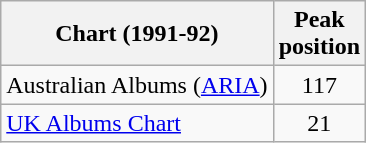<table class="wikitable">
<tr>
<th>Chart (1991-92)</th>
<th>Peak<br>position</th>
</tr>
<tr>
<td>Australian Albums (<a href='#'>ARIA</a>)</td>
<td align="center">117</td>
</tr>
<tr>
<td><a href='#'>UK Albums Chart</a></td>
<td align="center">21</td>
</tr>
</table>
